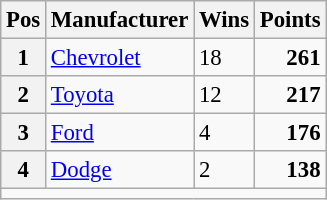<table class="wikitable" style="font-size: 95%;">
<tr>
<th>Pos</th>
<th>Manufacturer</th>
<th>Wins</th>
<th>Points</th>
</tr>
<tr>
<th>1</th>
<td><a href='#'>Chevrolet</a></td>
<td>18</td>
<td style="text-align:right;"><strong>261</strong></td>
</tr>
<tr>
<th>2</th>
<td><a href='#'>Toyota</a></td>
<td>12</td>
<td style="text-align:right;"><strong>217</strong></td>
</tr>
<tr>
<th>3</th>
<td><a href='#'>Ford</a></td>
<td>4</td>
<td style="text-align:right;"><strong>176</strong></td>
</tr>
<tr>
<th>4</th>
<td><a href='#'>Dodge</a></td>
<td>2</td>
<td style="text-align:right;"><strong>138</strong></td>
</tr>
<tr>
<td colspan="4"></td>
</tr>
</table>
